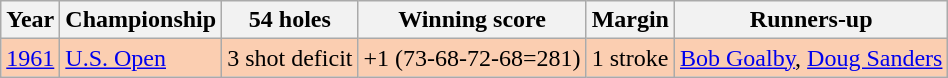<table class="wikitable">
<tr>
<th>Year</th>
<th>Championship</th>
<th>54 holes</th>
<th>Winning score</th>
<th>Margin</th>
<th>Runners-up</th>
</tr>
<tr style="background:#FBCEB1;">
<td><a href='#'>1961</a></td>
<td><a href='#'>U.S. Open</a></td>
<td>3 shot deficit</td>
<td>+1 (73-68-72-68=281)</td>
<td>1 stroke</td>
<td> <a href='#'>Bob Goalby</a>,  <a href='#'>Doug Sanders</a></td>
</tr>
</table>
